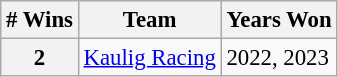<table class="wikitable" style="font-size: 95%;">
<tr>
<th># Wins</th>
<th>Team</th>
<th>Years Won</th>
</tr>
<tr>
<th>2</th>
<td><a href='#'>Kaulig Racing</a></td>
<td>2022, 2023</td>
</tr>
</table>
